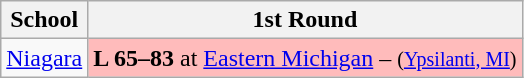<table class="sortable wikitable" style="white-space:nowrap;">
<tr>
<th>School</th>
<th>1st Round</th>
</tr>
<tr>
<td><a href='#'>Niagara</a></td>
<td style="background:#fbb;"><strong>L 65–83</strong> at <a href='#'>Eastern Michigan</a> – <small>(<a href='#'>Ypsilanti, MI</a>)</small></td>
</tr>
</table>
